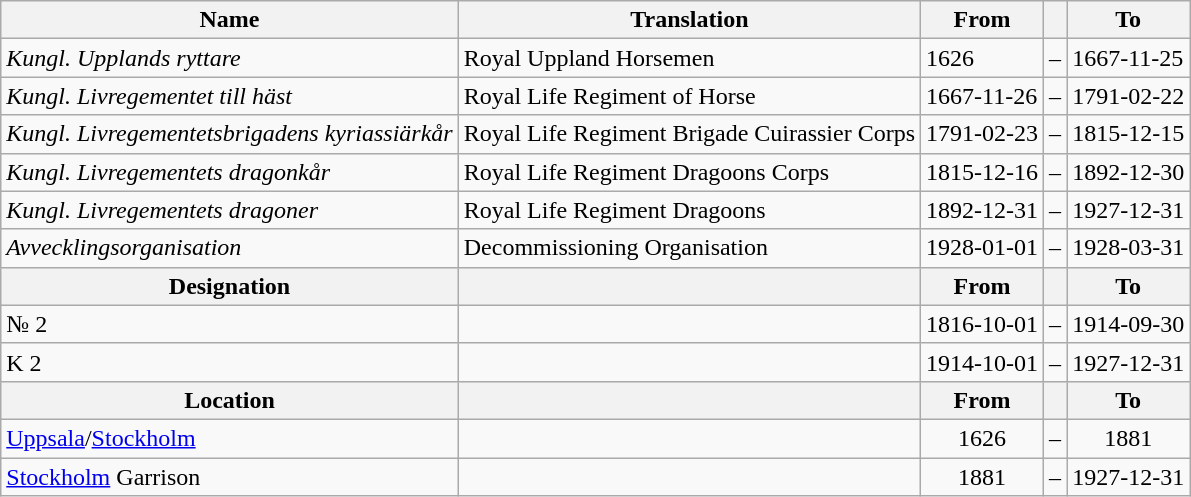<table class="wikitable">
<tr>
<th style="font-weight:bold;">Name</th>
<th style="font-weight:bold;">Translation</th>
<th style="text-align: center; font-weight:bold;">From</th>
<th></th>
<th style="text-align: center; font-weight:bold;">To</th>
</tr>
<tr>
<td style="font-style:italic;">Kungl. Upplands ryttare</td>
<td>Royal Uppland Horsemen</td>
<td>1626</td>
<td>–</td>
<td>1667-11-25</td>
</tr>
<tr>
<td style="font-style:italic;">Kungl. Livregementet till häst</td>
<td>Royal Life Regiment of Horse</td>
<td>1667-11-26</td>
<td>–</td>
<td>1791-02-22</td>
</tr>
<tr>
<td style="font-style:italic;">Kungl. Livregementetsbrigadens kyriassiärkår</td>
<td>Royal Life Regiment Brigade Cuirassier Corps</td>
<td>1791-02-23</td>
<td>–</td>
<td>1815-12-15</td>
</tr>
<tr>
<td style="font-style:italic;">Kungl. Livregementets dragonkår</td>
<td>Royal Life Regiment Dragoons Corps</td>
<td>1815-12-16</td>
<td>–</td>
<td>1892-12-30</td>
</tr>
<tr>
<td style="font-style:italic;">Kungl. Livregementets dragoner</td>
<td>Royal Life Regiment Dragoons</td>
<td>1892-12-31</td>
<td>–</td>
<td>1927-12-31</td>
</tr>
<tr>
<td style="font-style:italic;">Avvecklingsorganisation</td>
<td>Decommissioning Organisation</td>
<td>1928-01-01</td>
<td>–</td>
<td>1928-03-31</td>
</tr>
<tr>
<th style="font-weight:bold;">Designation</th>
<th style="font-weight:bold;"></th>
<th style="text-align: center; font-weight:bold;">From</th>
<th></th>
<th style="text-align: center; font-weight:bold;">To</th>
</tr>
<tr>
<td>№ 2</td>
<td></td>
<td style="text-align: center;">1816-10-01</td>
<td style="text-align: center;">–</td>
<td style="text-align: center;">1914-09-30</td>
</tr>
<tr>
<td>K 2</td>
<td></td>
<td style="text-align: center;">1914-10-01</td>
<td style="text-align: center;">–</td>
<td style="text-align: center;">1927-12-31</td>
</tr>
<tr>
<th style="font-weight:bold;">Location</th>
<th style="font-weight:bold;"></th>
<th style="text-align: center; font-weight:bold;">From</th>
<th></th>
<th style="text-align: center; font-weight:bold;">To</th>
</tr>
<tr>
<td><a href='#'>Uppsala</a>/<a href='#'>Stockholm</a></td>
<td></td>
<td style="text-align: center;">1626</td>
<td style="text-align: center;">–</td>
<td style="text-align: center;">1881</td>
</tr>
<tr>
<td><a href='#'>Stockholm</a> Garrison</td>
<td></td>
<td style="text-align: center;">1881</td>
<td style="text-align: center;">–</td>
<td style="text-align: center;">1927-12-31</td>
</tr>
</table>
